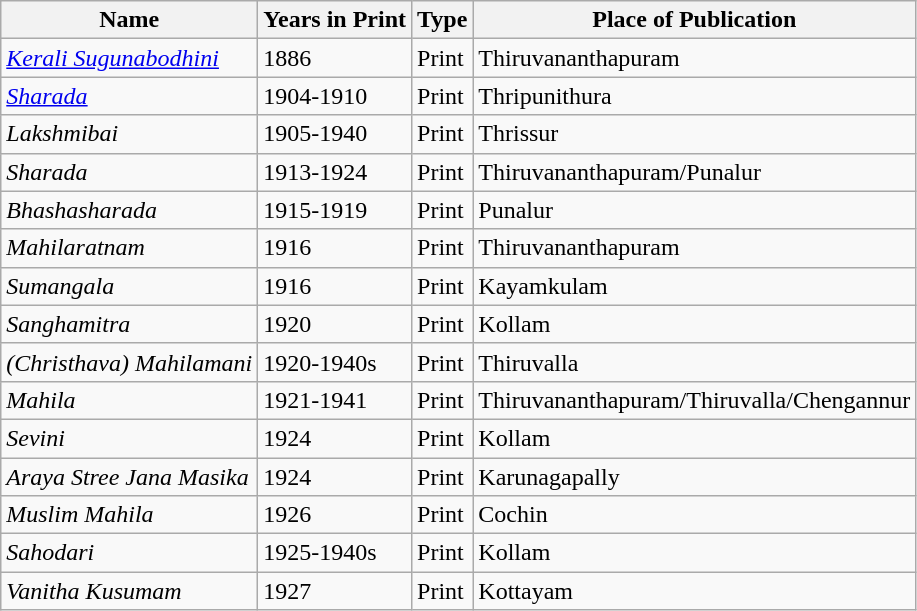<table class="wikitable sortable">
<tr>
<th>Name</th>
<th>Years in Print</th>
<th>Type</th>
<th>Place of Publication</th>
</tr>
<tr>
<td><em><a href='#'>Kerali Sugunabodhini</a></em></td>
<td>1886</td>
<td>Print</td>
<td>Thiruvananthapuram</td>
</tr>
<tr>
<td><em><a href='#'>Sharada</a></em></td>
<td>1904-1910</td>
<td>Print</td>
<td>Thripunithura</td>
</tr>
<tr>
<td><em>Lakshmibai</em></td>
<td>1905-1940</td>
<td>Print</td>
<td>Thrissur</td>
</tr>
<tr>
<td><em>Sharada</em></td>
<td>1913-1924</td>
<td>Print</td>
<td>Thiruvananthapuram/Punalur</td>
</tr>
<tr>
<td><em>Bhashasharada</em></td>
<td>1915-1919</td>
<td>Print</td>
<td>Punalur</td>
</tr>
<tr>
<td><em>Mahilaratnam</em></td>
<td>1916</td>
<td>Print</td>
<td>Thiruvananthapuram  </td>
</tr>
<tr>
<td><em>Sumangala</em></td>
<td>1916</td>
<td>Print</td>
<td>Kayamkulam</td>
</tr>
<tr>
<td><em>Sanghamitra</em></td>
<td>1920</td>
<td>Print</td>
<td>Kollam  </td>
</tr>
<tr>
<td><em>(Christhava) Mahilamani</em></td>
<td>1920-1940s</td>
<td>Print</td>
<td>Thiruvalla</td>
</tr>
<tr>
<td><em>Mahila</em></td>
<td>1921-1941</td>
<td>Print</td>
<td>Thiruvananthapuram/Thiruvalla/Chengannur</td>
</tr>
<tr>
<td><em>Sevini</em></td>
<td>1924</td>
<td>Print</td>
<td>Kollam</td>
</tr>
<tr>
<td><em>Araya Stree Jana Masika</em></td>
<td>1924</td>
<td>Print</td>
<td>Karunagapally</td>
</tr>
<tr>
<td><em>Muslim Mahila</em></td>
<td>1926</td>
<td>Print</td>
<td>Cochin</td>
</tr>
<tr>
<td><em>Sahodari</em></td>
<td>1925-1940s</td>
<td>Print</td>
<td>Kollam</td>
</tr>
<tr>
<td><em>Vanitha Kusumam</em></td>
<td>1927</td>
<td>Print</td>
<td>Kottayam</td>
</tr>
</table>
